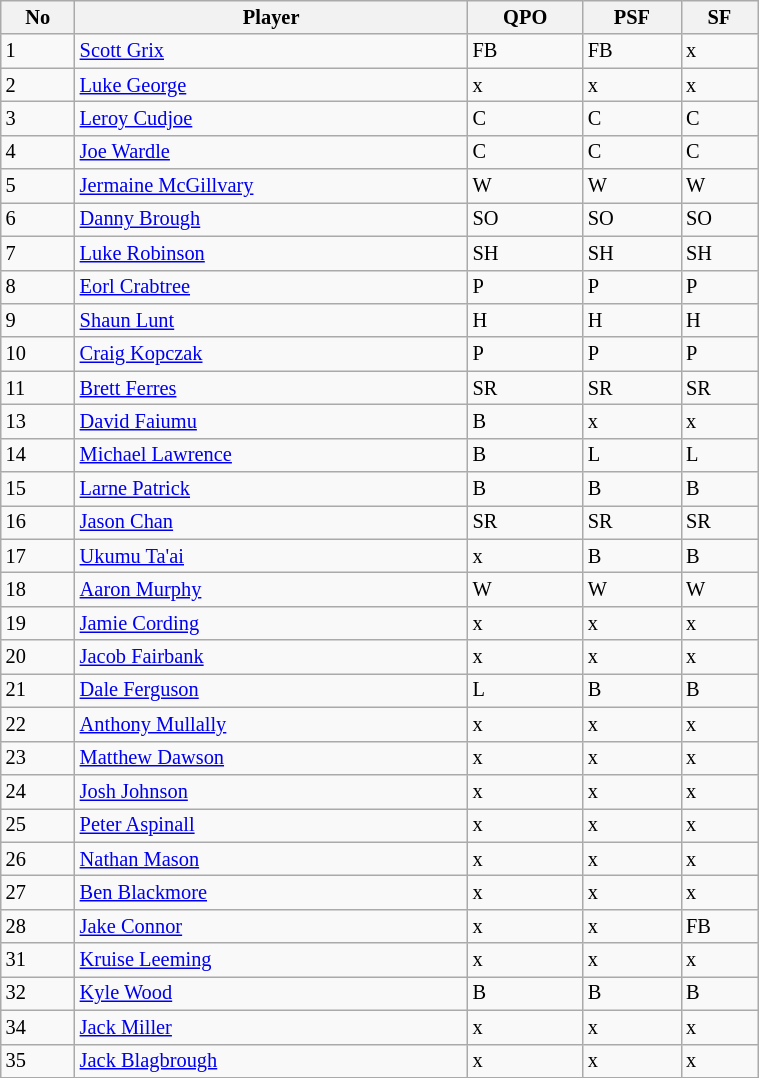<table class="wikitable" style="font-size:85%;" width="40%">
<tr>
<th>No</th>
<th>Player</th>
<th>QPO</th>
<th>PSF</th>
<th>SF</th>
</tr>
<tr>
<td>1</td>
<td><a href='#'>Scott Grix</a></td>
<td>FB</td>
<td>FB</td>
<td>x</td>
</tr>
<tr>
<td>2</td>
<td><a href='#'>Luke George</a></td>
<td>x</td>
<td>x</td>
<td>x</td>
</tr>
<tr>
<td>3</td>
<td><a href='#'>Leroy Cudjoe</a></td>
<td>C</td>
<td>C</td>
<td>C</td>
</tr>
<tr>
<td>4</td>
<td><a href='#'>Joe Wardle</a></td>
<td>C</td>
<td>C</td>
<td>C</td>
</tr>
<tr>
<td>5</td>
<td><a href='#'>Jermaine McGillvary</a></td>
<td>W</td>
<td>W</td>
<td>W</td>
</tr>
<tr>
<td>6</td>
<td><a href='#'>Danny Brough</a></td>
<td>SO</td>
<td>SO</td>
<td>SO</td>
</tr>
<tr>
<td>7</td>
<td><a href='#'>Luke Robinson</a></td>
<td>SH</td>
<td>SH</td>
<td>SH</td>
</tr>
<tr>
<td>8</td>
<td><a href='#'>Eorl Crabtree</a></td>
<td>P</td>
<td>P</td>
<td>P</td>
</tr>
<tr>
<td>9</td>
<td><a href='#'>Shaun Lunt</a></td>
<td>H</td>
<td>H</td>
<td>H</td>
</tr>
<tr>
<td>10</td>
<td><a href='#'>Craig Kopczak</a></td>
<td>P</td>
<td>P</td>
<td>P</td>
</tr>
<tr>
<td>11</td>
<td><a href='#'>Brett Ferres</a></td>
<td>SR</td>
<td>SR</td>
<td>SR</td>
</tr>
<tr>
<td>13</td>
<td><a href='#'>David Faiumu</a></td>
<td>B</td>
<td>x</td>
<td>x</td>
</tr>
<tr>
<td>14</td>
<td><a href='#'>Michael Lawrence</a></td>
<td>B</td>
<td>L</td>
<td>L</td>
</tr>
<tr>
<td>15</td>
<td><a href='#'>Larne Patrick</a></td>
<td>B</td>
<td>B</td>
<td>B</td>
</tr>
<tr>
<td>16</td>
<td><a href='#'>Jason Chan</a></td>
<td>SR</td>
<td>SR</td>
<td>SR</td>
</tr>
<tr>
<td>17</td>
<td><a href='#'>Ukumu Ta'ai</a></td>
<td>x</td>
<td>B</td>
<td>B</td>
</tr>
<tr>
<td>18</td>
<td><a href='#'>Aaron Murphy</a></td>
<td>W</td>
<td>W</td>
<td>W</td>
</tr>
<tr>
<td>19</td>
<td><a href='#'>Jamie Cording</a></td>
<td>x</td>
<td>x</td>
<td>x</td>
</tr>
<tr>
<td>20</td>
<td><a href='#'>Jacob Fairbank</a></td>
<td>x</td>
<td>x</td>
<td>x</td>
</tr>
<tr>
<td>21</td>
<td><a href='#'>Dale Ferguson</a></td>
<td>L</td>
<td>B</td>
<td>B</td>
</tr>
<tr>
<td>22</td>
<td><a href='#'>Anthony Mullally</a></td>
<td>x</td>
<td>x</td>
<td>x</td>
</tr>
<tr>
<td>23</td>
<td><a href='#'>Matthew Dawson</a></td>
<td>x</td>
<td>x</td>
<td>x</td>
</tr>
<tr>
<td>24</td>
<td><a href='#'>Josh Johnson</a></td>
<td>x</td>
<td>x</td>
<td>x</td>
</tr>
<tr>
<td>25</td>
<td><a href='#'>Peter Aspinall</a></td>
<td>x</td>
<td>x</td>
<td>x</td>
</tr>
<tr>
<td>26</td>
<td><a href='#'>Nathan Mason</a></td>
<td>x</td>
<td>x</td>
<td>x</td>
</tr>
<tr>
<td>27</td>
<td><a href='#'>Ben Blackmore</a></td>
<td>x</td>
<td>x</td>
<td>x</td>
</tr>
<tr>
<td>28</td>
<td><a href='#'>Jake Connor</a></td>
<td>x</td>
<td>x</td>
<td>FB</td>
</tr>
<tr>
<td>31</td>
<td><a href='#'>Kruise Leeming</a></td>
<td>x</td>
<td>x</td>
<td>x</td>
</tr>
<tr>
<td>32</td>
<td><a href='#'>Kyle Wood</a></td>
<td>B</td>
<td>B</td>
<td>B</td>
</tr>
<tr>
<td>34</td>
<td><a href='#'>Jack Miller</a></td>
<td>x</td>
<td>x</td>
<td>x</td>
</tr>
<tr>
<td>35</td>
<td><a href='#'>Jack Blagbrough</a></td>
<td>x</td>
<td>x</td>
<td>x</td>
</tr>
<tr>
</tr>
</table>
